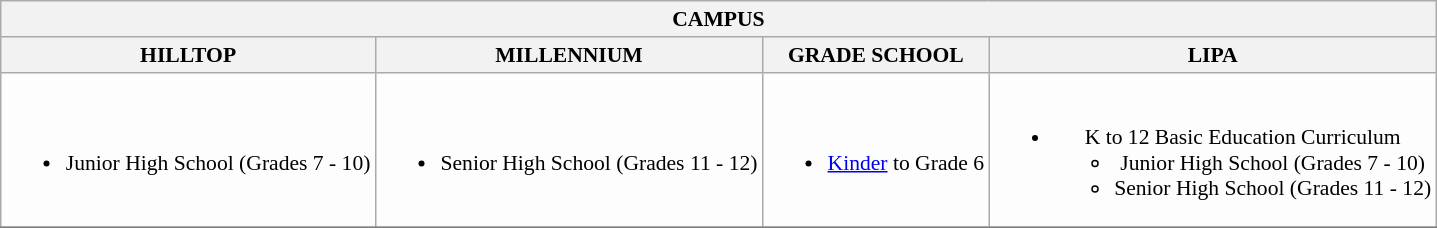<table class="wikitable sortable" style="background-color:#FDFDFD;text-align:center;font-size:90%;border:1pt solid grey;">
<tr>
<th colspan="4">CAMPUS</th>
</tr>
<tr>
<th colspan="1">HILLTOP</th>
<th>MILLENNIUM</th>
<th>GRADE SCHOOL</th>
<th>LIPA</th>
</tr>
<tr>
<td><br><ul><li>Junior High School (Grades 7 - 10)</li></ul></td>
<td><br><ul><li>Senior High School (Grades 11 - 12)</li></ul></td>
<td><br><ul><li><a href='#'>Kinder</a> to Grade 6</li></ul></td>
<td><br><ul><li>K to 12 Basic Education Curriculum<ul><li>Junior High School (Grades 7 - 10)</li><li>Senior High School (Grades 11 - 12)</li></ul></li></ul></td>
</tr>
<tr>
</tr>
</table>
